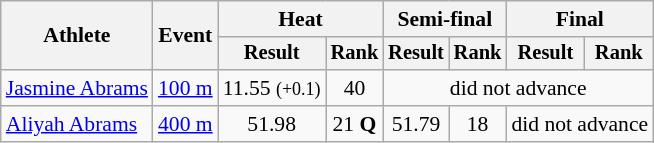<table class=wikitable style=font-size:90%>
<tr>
<th rowspan=2>Athlete</th>
<th rowspan=2>Event</th>
<th colspan=2>Heat</th>
<th colspan=2>Semi-final</th>
<th colspan=2>Final</th>
</tr>
<tr style=font-size:95%>
<th>Result</th>
<th>Rank</th>
<th>Result</th>
<th>Rank</th>
<th>Result</th>
<th>Rank</th>
</tr>
<tr align=center>
<td align=left><a href='#'>Jasmine Abrams</a></td>
<td align=left><a href='#'>100 m</a></td>
<td>11.55 <small>(+0.1)</small></td>
<td>40</td>
<td colspan=4>did not advance</td>
</tr>
<tr align=center>
<td align=left><a href='#'>Aliyah Abrams</a></td>
<td align=left><a href='#'>400 m</a></td>
<td>51.98</td>
<td>21 <strong>Q</strong></td>
<td>51.79</td>
<td>18</td>
<td colspan=2>did not advance</td>
</tr>
</table>
